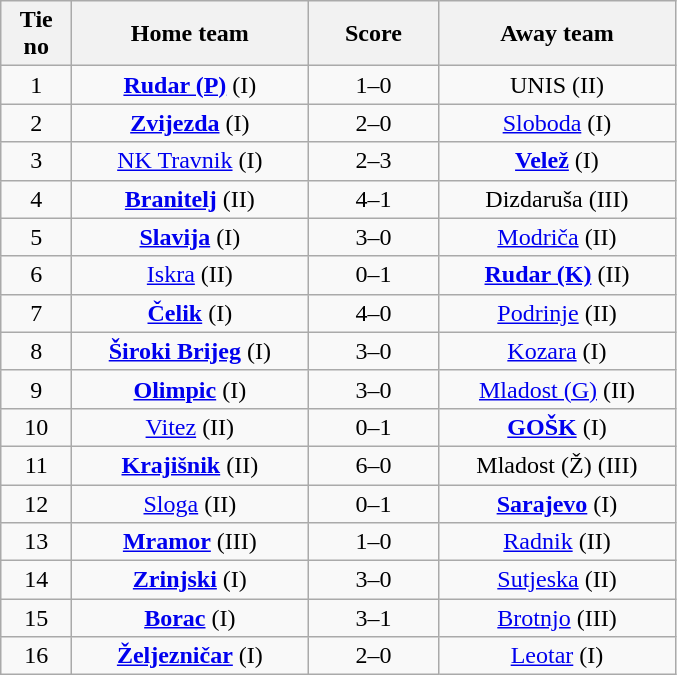<table class="wikitable" style="text-align: center">
<tr>
<th width=40>Tie no</th>
<th width=150>Home team</th>
<th width=80>Score</th>
<th width=150>Away team</th>
</tr>
<tr>
<td>1</td>
<td><strong><a href='#'>Rudar (P)</a></strong> (I)</td>
<td>1–0</td>
<td>UNIS (II)</td>
</tr>
<tr>
<td>2</td>
<td><strong><a href='#'>Zvijezda</a></strong> (I)</td>
<td>2–0</td>
<td><a href='#'>Sloboda</a> (I)</td>
</tr>
<tr>
<td>3</td>
<td><a href='#'>NK Travnik</a> (I)</td>
<td>2–3</td>
<td><strong><a href='#'>Velež</a></strong> (I)</td>
</tr>
<tr>
<td>4</td>
<td><strong><a href='#'>Branitelj</a></strong> (II)</td>
<td>4–1</td>
<td>Dizdaruša (III)</td>
</tr>
<tr>
<td>5</td>
<td><strong><a href='#'>Slavija</a></strong> (I)</td>
<td>3–0</td>
<td><a href='#'>Modriča</a> (II)</td>
</tr>
<tr>
<td>6</td>
<td><a href='#'>Iskra</a> (II)</td>
<td>0–1</td>
<td><strong><a href='#'>Rudar (K)</a></strong> (II)</td>
</tr>
<tr>
<td>7</td>
<td><strong><a href='#'>Čelik</a></strong> (I)</td>
<td>4–0</td>
<td><a href='#'>Podrinje</a> (II)</td>
</tr>
<tr>
<td>8</td>
<td><strong><a href='#'>Široki Brijeg</a></strong> (I)</td>
<td>3–0</td>
<td><a href='#'>Kozara</a> (I)</td>
</tr>
<tr>
<td>9</td>
<td><strong><a href='#'>Olimpic</a></strong> (I)</td>
<td>3–0</td>
<td><a href='#'>Mladost (G)</a> (II)</td>
</tr>
<tr>
<td>10</td>
<td><a href='#'>Vitez</a> (II)</td>
<td>0–1</td>
<td><strong><a href='#'>GOŠK</a></strong> (I)</td>
</tr>
<tr>
<td>11</td>
<td><strong><a href='#'>Krajišnik</a></strong> (II)</td>
<td>6–0</td>
<td>Mladost (Ž) (III)</td>
</tr>
<tr>
<td>12</td>
<td><a href='#'>Sloga</a> (II)</td>
<td>0–1</td>
<td><strong><a href='#'>Sarajevo</a></strong> (I)</td>
</tr>
<tr>
<td>13</td>
<td><strong><a href='#'>Mramor</a></strong> (III)</td>
<td>1–0</td>
<td><a href='#'>Radnik</a> (II)</td>
</tr>
<tr>
<td>14</td>
<td><strong><a href='#'>Zrinjski</a></strong> (I)</td>
<td>3–0</td>
<td><a href='#'>Sutjeska</a> (II)</td>
</tr>
<tr>
<td>15</td>
<td><strong><a href='#'>Borac</a></strong> (I)</td>
<td>3–1</td>
<td><a href='#'>Brotnjo</a> (III)</td>
</tr>
<tr>
<td>16</td>
<td><strong><a href='#'>Željezničar</a></strong> (I)</td>
<td>2–0</td>
<td><a href='#'>Leotar</a> (I)</td>
</tr>
</table>
